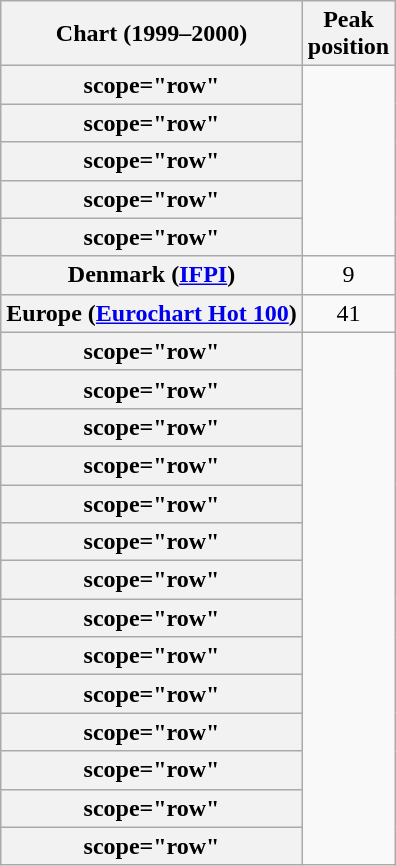<table class="wikitable sortable plainrowheaders" style="text-align:center">
<tr>
<th scope="col">Chart (1999–2000)</th>
<th scope="col">Peak<br>position</th>
</tr>
<tr>
<th>scope="row"</th>
</tr>
<tr>
<th>scope="row"</th>
</tr>
<tr>
<th>scope="row"</th>
</tr>
<tr>
<th>scope="row"</th>
</tr>
<tr>
<th>scope="row"</th>
</tr>
<tr>
<th scope="row">Denmark (<a href='#'>IFPI</a>)</th>
<td>9</td>
</tr>
<tr>
<th scope="row">Europe (<a href='#'>Eurochart Hot 100</a>)</th>
<td>41</td>
</tr>
<tr>
<th>scope="row"</th>
</tr>
<tr>
<th>scope="row"</th>
</tr>
<tr>
<th>scope="row"</th>
</tr>
<tr>
<th>scope="row"</th>
</tr>
<tr>
<th>scope="row"</th>
</tr>
<tr>
<th>scope="row"</th>
</tr>
<tr>
<th>scope="row"</th>
</tr>
<tr>
<th>scope="row"</th>
</tr>
<tr>
<th>scope="row"</th>
</tr>
<tr>
<th>scope="row"</th>
</tr>
<tr>
<th>scope="row"</th>
</tr>
<tr>
<th>scope="row"</th>
</tr>
<tr>
<th>scope="row"</th>
</tr>
<tr>
<th>scope="row"</th>
</tr>
</table>
